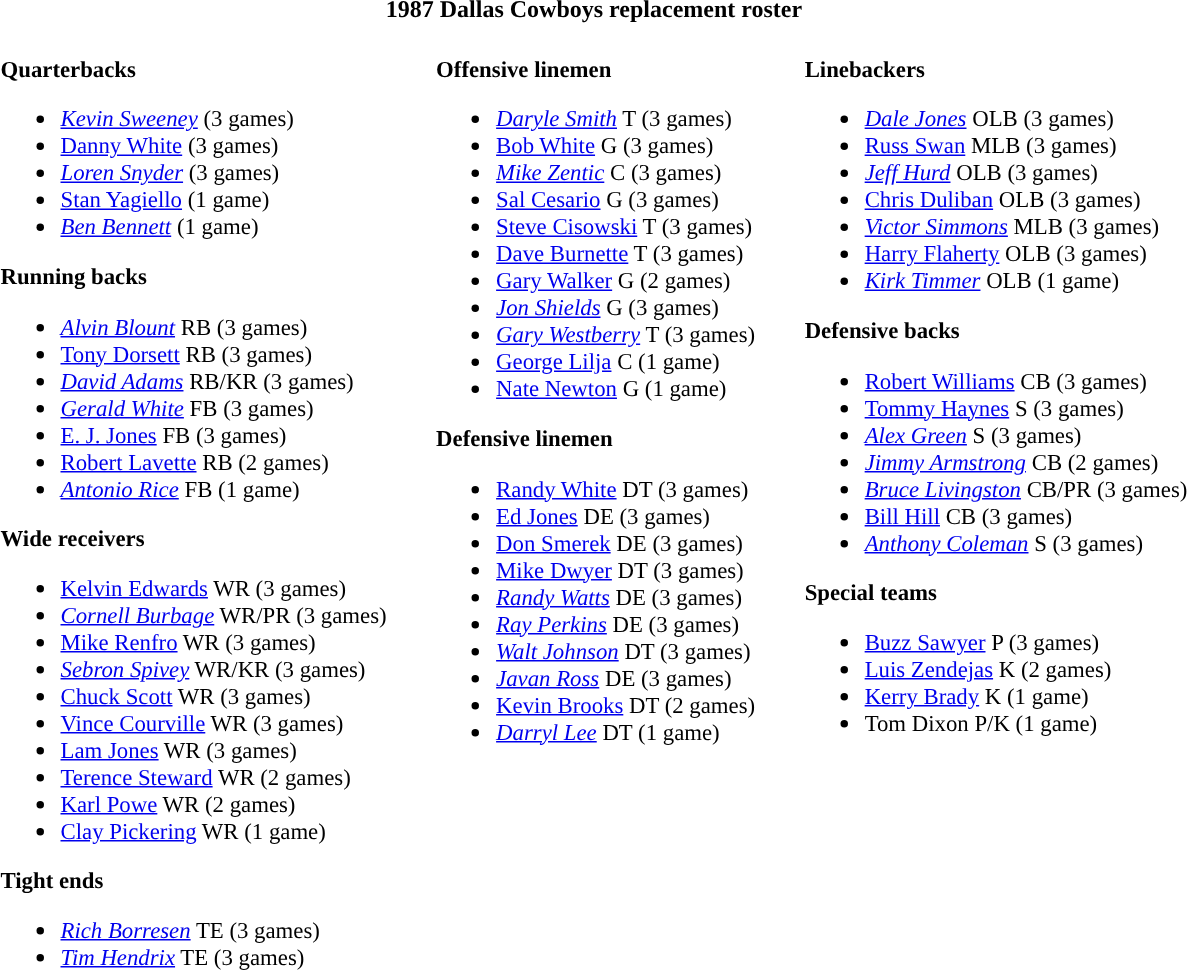<table class="toccolours" style="text-align: left;">
<tr>
<th colspan="7" style="text-align:center; ">1987 Dallas Cowboys replacement roster</th>
</tr>
<tr>
<td style="font-size: 95%;" valign="top"><br><strong>Quarterbacks</strong><ul><li> <em><a href='#'>Kevin Sweeney</a></em> (3 games)</li><li> <a href='#'>Danny White</a> (3 games)</li><li> <em><a href='#'>Loren Snyder</a></em> (3 games)</li><li> <a href='#'>Stan Yagiello</a> (1 game)</li><li> <em><a href='#'>Ben Bennett</a></em> (1 game)</li></ul><strong>Running backs</strong><ul><li> <em><a href='#'>Alvin Blount</a></em> RB (3 games)</li><li> <a href='#'>Tony Dorsett</a> RB (3 games)</li><li> <em><a href='#'>David Adams</a></em> RB/KR (3 games)</li><li> <em><a href='#'>Gerald White</a></em> FB (3 games)</li><li> <a href='#'>E. J. Jones</a> FB (3 games)</li><li> <a href='#'>Robert Lavette</a> RB (2 games)</li><li> <em><a href='#'>Antonio Rice</a></em> FB (1 game)</li></ul><strong>Wide receivers</strong><ul><li> <a href='#'>Kelvin Edwards</a> WR (3 games)</li><li> <em><a href='#'>Cornell Burbage</a></em> WR/PR (3 games)</li><li> <a href='#'>Mike Renfro</a> WR (3 games)</li><li> <em><a href='#'>Sebron Spivey</a></em> WR/KR (3 games)</li><li> <a href='#'>Chuck Scott</a> WR (3 games)</li><li> <a href='#'>Vince Courville</a> WR (3 games)</li><li> <a href='#'>Lam Jones</a> WR (3 games)</li><li> <a href='#'>Terence Steward</a> WR (2 games)</li><li> <a href='#'>Karl Powe</a> WR (2 games)</li><li> <a href='#'>Clay Pickering</a> WR (1 game)</li></ul><strong>Tight ends</strong><ul><li> <em><a href='#'>Rich Borresen</a></em> TE (3 games)</li><li> <em><a href='#'>Tim Hendrix</a></em> TE (3 games)</li></ul></td>
<td style="width: 25px;"></td>
<td style="font-size: 95%;" valign="top"><br><strong>Offensive linemen</strong><ul><li> <em><a href='#'>Daryle Smith</a></em> T (3 games)</li><li> <a href='#'>Bob White</a> G (3 games)</li><li> <em><a href='#'>Mike Zentic</a></em> C (3 games)</li><li> <a href='#'>Sal Cesario</a> G (3 games)</li><li> <a href='#'>Steve Cisowski</a> T (3 games)</li><li> <a href='#'>Dave Burnette</a> T (3 games)</li><li> <a href='#'>Gary Walker</a> G (2 games)</li><li> <em><a href='#'>Jon Shields</a></em> G (3 games)</li><li> <em><a href='#'>Gary Westberry</a></em> T (3 games)</li><li> <a href='#'>George Lilja</a> C (1 game)</li><li> <a href='#'>Nate Newton</a> G (1 game)</li></ul><strong>Defensive linemen</strong><ul><li> <a href='#'>Randy White</a> DT (3 games)</li><li> <a href='#'>Ed Jones</a> DE (3 games)</li><li> <a href='#'>Don Smerek</a> DE (3 games)</li><li> <a href='#'>Mike Dwyer</a> DT (3 games)</li><li> <em><a href='#'>Randy Watts</a></em> DE (3 games)</li><li> <em><a href='#'>Ray Perkins</a></em> DE (3 games)</li><li> <em><a href='#'>Walt Johnson</a></em> DT (3 games)</li><li> <em><a href='#'>Javan Ross</a></em> DE (3 games)</li><li> <a href='#'>Kevin Brooks</a> DT (2 games)</li><li> <em><a href='#'>Darryl Lee</a></em> DT (1 game)</li></ul></td>
<td style="width: 25px;"></td>
<td style="font-size: 95%;" valign="top"><br><strong>Linebackers</strong><ul><li> <em><a href='#'>Dale Jones</a></em> OLB (3 games)</li><li> <a href='#'>Russ Swan</a> MLB (3 games)</li><li> <em><a href='#'>Jeff Hurd</a></em> OLB (3 games)</li><li> <a href='#'>Chris Duliban</a> OLB (3 games)</li><li> <em><a href='#'>Victor Simmons</a></em> MLB (3 games)</li><li> <a href='#'>Harry Flaherty</a> OLB (3 games)</li><li> <em><a href='#'>Kirk Timmer</a></em> OLB (1 game)</li></ul><strong>Defensive backs</strong><ul><li> <a href='#'>Robert Williams</a> CB (3 games)</li><li> <a href='#'>Tommy Haynes</a> S (3 games)</li><li> <em><a href='#'>Alex Green</a></em> S (3 games)</li><li> <em><a href='#'>Jimmy Armstrong</a></em> CB (2 games)</li><li> <em><a href='#'>Bruce Livingston</a></em> CB/PR (3 games)</li><li> <a href='#'>Bill Hill</a> CB (3 games)</li><li> <em><a href='#'>Anthony Coleman</a></em> S (3 games)</li></ul><strong>Special teams</strong><ul><li> <a href='#'>Buzz Sawyer</a> P (3 games)</li><li> <a href='#'>Luis Zendejas</a> K (2 games)</li><li> <a href='#'>Kerry Brady</a> K (1 game)</li><li> Tom Dixon P/K (1 game)</li></ul></td>
</tr>
<tr>
</tr>
</table>
